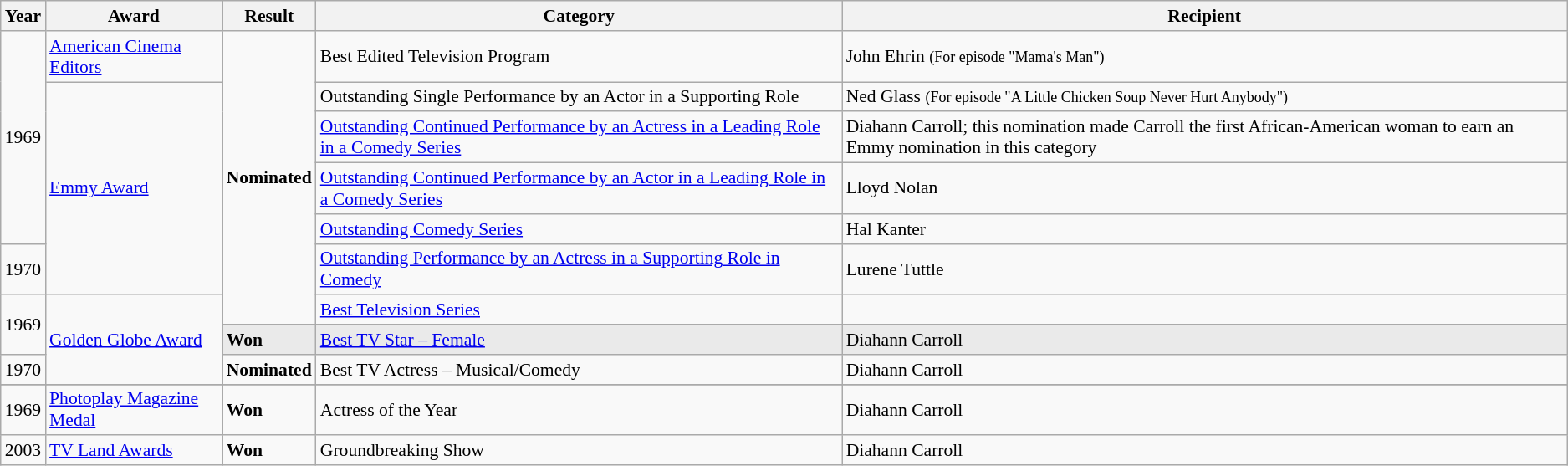<table class="wikitable" style="font-size: 90%;">
<tr>
<th>Year</th>
<th>Award</th>
<th>Result</th>
<th>Category</th>
<th>Recipient</th>
</tr>
<tr>
<td rowspan=5>1969</td>
<td><a href='#'>American Cinema Editors</a></td>
<td rowspan=7><strong>Nominated</strong></td>
<td>Best Edited Television Program</td>
<td>John Ehrin <small>(For episode "Mama's Man")</small></td>
</tr>
<tr>
<td rowspan=5><a href='#'>Emmy Award</a></td>
<td>Outstanding Single Performance by an Actor in a Supporting Role</td>
<td>Ned Glass <small>(For episode "A Little Chicken Soup Never Hurt Anybody")</small></td>
</tr>
<tr>
<td><a href='#'>Outstanding Continued Performance by an Actress in a Leading Role in a Comedy Series</a></td>
<td>Diahann Carroll; this nomination made Carroll the first African-American woman to earn an Emmy nomination in this category</td>
</tr>
<tr>
<td><a href='#'>Outstanding Continued Performance by an Actor in a Leading Role in a Comedy Series</a></td>
<td>Lloyd Nolan</td>
</tr>
<tr>
<td><a href='#'>Outstanding Comedy Series</a></td>
<td>Hal Kanter</td>
</tr>
<tr>
<td>1970</td>
<td><a href='#'>Outstanding Performance by an Actress in a Supporting Role in Comedy</a></td>
<td>Lurene Tuttle</td>
</tr>
<tr>
<td rowspan=2>1969</td>
<td rowspan=3><a href='#'>Golden Globe Award</a></td>
<td><a href='#'>Best Television Series</a></td>
<td></td>
</tr>
<tr style="background-color: #EAEAEA;" |>
<td><strong>Won</strong></td>
<td><a href='#'>Best TV Star – Female</a></td>
<td>Diahann Carroll</td>
</tr>
<tr>
<td>1970</td>
<td><strong>Nominated</strong></td>
<td>Best TV Actress – Musical/Comedy</td>
<td>Diahann Carroll</td>
</tr>
<tr style="background-color: #EAEAEA;" |>
</tr>
<tr>
<td>1969</td>
<td><a href='#'>Photoplay Magazine Medal</a></td>
<td><strong>Won</strong></td>
<td>Actress of the Year</td>
<td>Diahann Carroll</td>
</tr>
<tr>
<td>2003</td>
<td><a href='#'>TV Land Awards</a></td>
<td><strong>Won </strong></td>
<td>Groundbreaking Show</td>
<td>Diahann Carroll</td>
</tr>
</table>
